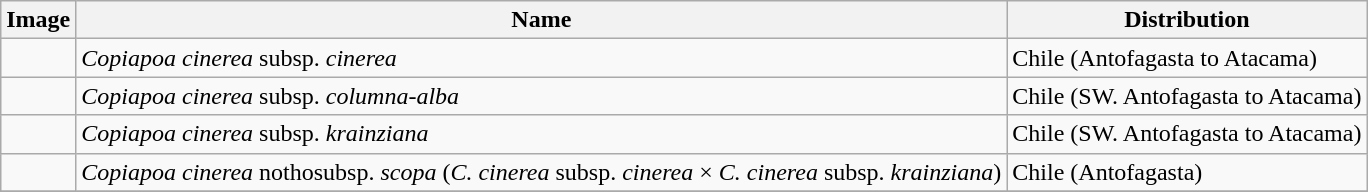<table class="wikitable">
<tr>
<th>Image</th>
<th>Name</th>
<th>Distribution</th>
</tr>
<tr>
<td></td>
<td><em>Copiapoa cinerea</em> subsp. <em>cinerea</em></td>
<td>Chile (Antofagasta to Atacama)</td>
</tr>
<tr>
<td></td>
<td><em>Copiapoa cinerea</em> subsp. <em>columna-alba</em> </td>
<td>Chile (SW. Antofagasta to Atacama)</td>
</tr>
<tr>
<td></td>
<td><em>Copiapoa cinerea</em> subsp. <em>krainziana</em> </td>
<td>Chile (SW. Antofagasta to Atacama)</td>
</tr>
<tr>
<td></td>
<td><em>Copiapoa cinerea</em> nothosubsp. <em>scopa</em>  (<em>C. cinerea</em> subsp. <em>cinerea</em> × <em>C. cinerea</em> subsp. <em>krainziana</em>)</td>
<td>Chile (Antofagasta)</td>
</tr>
<tr>
</tr>
</table>
